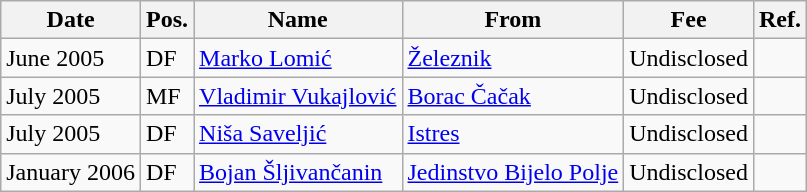<table class="wikitable">
<tr>
<th>Date</th>
<th>Pos.</th>
<th>Name</th>
<th>From</th>
<th>Fee</th>
<th>Ref.</th>
</tr>
<tr>
<td>June 2005</td>
<td>DF</td>
<td> <a href='#'>Marko Lomić</a></td>
<td> <a href='#'>Železnik</a></td>
<td>Undisclosed</td>
<td></td>
</tr>
<tr>
<td>July 2005</td>
<td>MF</td>
<td> <a href='#'>Vladimir Vukajlović</a></td>
<td> <a href='#'>Borac Čačak</a></td>
<td>Undisclosed</td>
<td></td>
</tr>
<tr>
<td>July 2005</td>
<td>DF</td>
<td> <a href='#'>Niša Saveljić</a></td>
<td> <a href='#'>Istres</a></td>
<td>Undisclosed</td>
<td></td>
</tr>
<tr>
<td>January 2006</td>
<td>DF</td>
<td> <a href='#'>Bojan Šljivančanin</a></td>
<td> <a href='#'>Jedinstvo Bijelo Polje</a></td>
<td>Undisclosed</td>
<td></td>
</tr>
</table>
